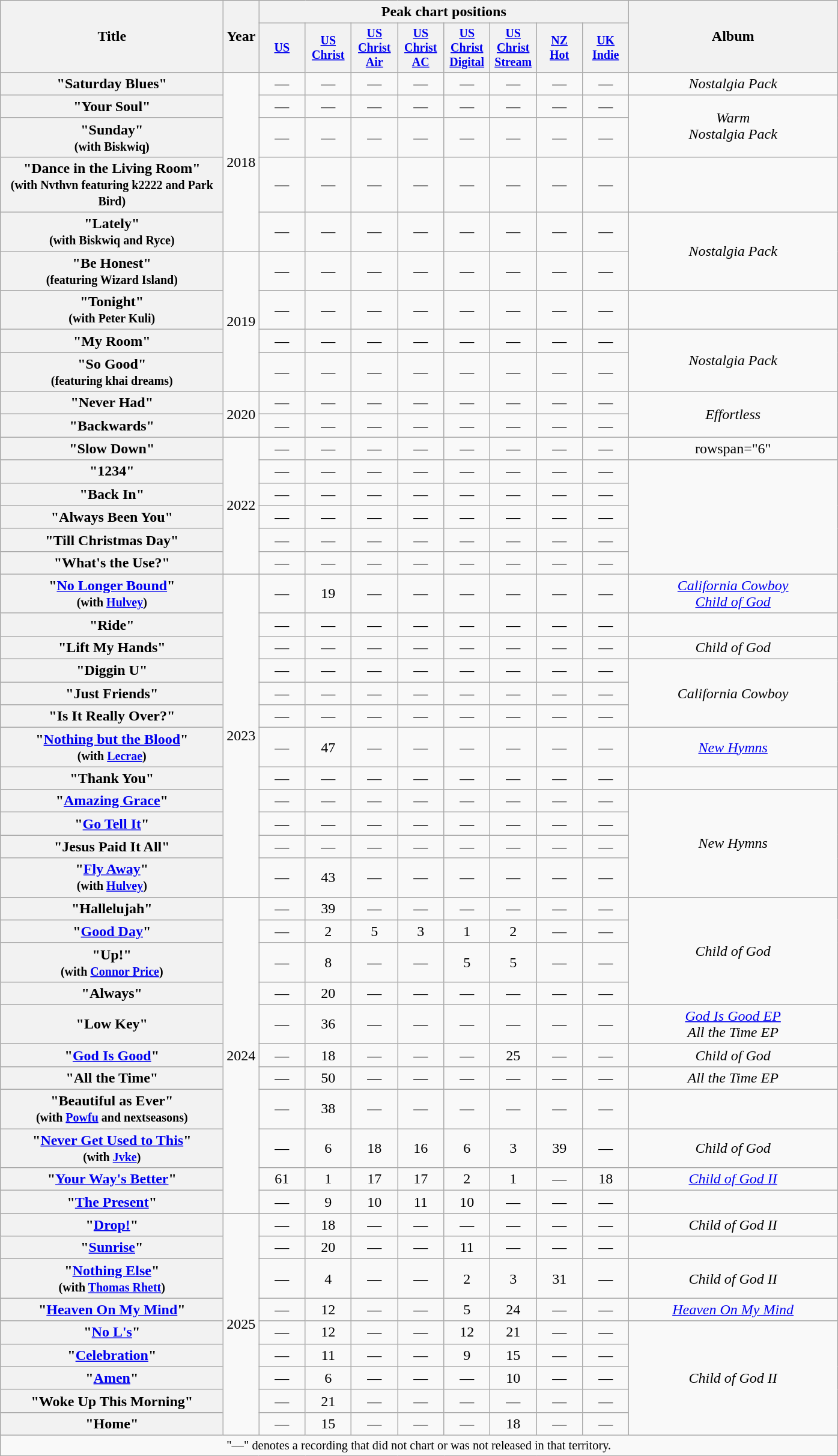<table class="wikitable plainrowheaders" style="text-align:center;">
<tr>
<th scope="col" rowspan="2" style="width:15em;">Title</th>
<th scope="col" rowspan="2">Year</th>
<th colspan="8" scope="col">Peak chart positions</th>
<th scope="col" rowspan="2" style="width:14em;">Album</th>
</tr>
<tr style="font-size:smaller;">
<th scope="col" width="45"><a href='#'>US</a><br></th>
<th scope="col" width="45"><a href='#'>US<br>Christ</a><br></th>
<th scope="col" width="45"><a href='#'>US<br>Christ<br>Air</a><br></th>
<th scope="col" width="45"><a href='#'>US<br>Christ<br>AC</a><br></th>
<th scope="col" width="45"><a href='#'>US<br>Christ<br>Digital</a><br></th>
<th scope="col" width="45"><a href='#'>US<br>Christ<br>Stream<br></a></th>
<th scope="col" width="45"><a href='#'>NZ<br>Hot</a><br></th>
<th scope="col" width="45"><a href='#'>UK<br>Indie</a><br></th>
</tr>
<tr>
<th scope="row">"Saturday Blues"</th>
<td rowspan="5">2018</td>
<td>—</td>
<td>—</td>
<td>—</td>
<td>—</td>
<td>—</td>
<td>—</td>
<td>—</td>
<td>—</td>
<td><em>Nostalgia Pack</em></td>
</tr>
<tr>
<th scope="row">"Your Soul"</th>
<td>—</td>
<td>—</td>
<td>—</td>
<td>—</td>
<td>—</td>
<td>—</td>
<td>—</td>
<td>—</td>
<td rowspan="2"><em>Warm</em><br><em>Nostalgia Pack</em></td>
</tr>
<tr>
<th scope="row">"Sunday"<br><small>(with Biskwiq)</small></th>
<td>—</td>
<td>—</td>
<td>—</td>
<td>—</td>
<td>—</td>
<td>—</td>
<td>—</td>
<td>—</td>
</tr>
<tr>
<th scope="row">"Dance in the Living Room"<br><small>(with Nvthvn featuring k2222 and Park Bird)</small></th>
<td>—</td>
<td>—</td>
<td>—</td>
<td>—</td>
<td>—</td>
<td>—</td>
<td>—</td>
<td>—</td>
<td></td>
</tr>
<tr>
<th scope="row">"Lately"<br><small>(with Biskwiq and Ryce)</small></th>
<td>—</td>
<td>—</td>
<td>—</td>
<td>—</td>
<td>—</td>
<td>—</td>
<td>—</td>
<td>—</td>
<td rowspan="2"><em>Nostalgia Pack</em></td>
</tr>
<tr>
<th scope="row">"Be Honest"<br><small>(featuring Wizard Island)</small></th>
<td rowspan="4">2019</td>
<td>—</td>
<td>—</td>
<td>—</td>
<td>—</td>
<td>—</td>
<td>—</td>
<td>—</td>
<td>—</td>
</tr>
<tr>
<th scope="row">"Tonight"<br><small>(with Peter Kuli)</small></th>
<td>—</td>
<td>—</td>
<td>—</td>
<td>—</td>
<td>—</td>
<td>—</td>
<td>—</td>
<td>—</td>
<td></td>
</tr>
<tr>
<th scope="row">"My Room"</th>
<td>—</td>
<td>—</td>
<td>—</td>
<td>—</td>
<td>—</td>
<td>—</td>
<td>—</td>
<td>—</td>
<td rowspan="2"><em>Nostalgia Pack</em></td>
</tr>
<tr>
<th scope="row">"So Good"<br><small>(featuring khai dreams)</small></th>
<td>—</td>
<td>—</td>
<td>—</td>
<td>—</td>
<td>—</td>
<td>—</td>
<td>—</td>
<td>—</td>
</tr>
<tr>
<th scope="row">"Never Had"</th>
<td rowspan="2">2020</td>
<td>—</td>
<td>—</td>
<td>—</td>
<td>—</td>
<td>—</td>
<td>—</td>
<td>—</td>
<td>—</td>
<td rowspan="2"><em>Effortless</em></td>
</tr>
<tr>
<th scope="row">"Backwards"</th>
<td>—</td>
<td>—</td>
<td>—</td>
<td>—</td>
<td>—</td>
<td>—</td>
<td>—</td>
<td>—</td>
</tr>
<tr>
<th scope="row">"Slow Down"</th>
<td rowspan="6">2022</td>
<td>—</td>
<td>—</td>
<td>—</td>
<td>—</td>
<td>—</td>
<td>—</td>
<td>—</td>
<td>—</td>
<td>rowspan="6" </td>
</tr>
<tr>
<th scope="row">"1234"</th>
<td>—</td>
<td>—</td>
<td>—</td>
<td>—</td>
<td>—</td>
<td>—</td>
<td>—</td>
<td>—</td>
</tr>
<tr>
<th scope="row">"Back In"</th>
<td>—</td>
<td>—</td>
<td>—</td>
<td>—</td>
<td>—</td>
<td>—</td>
<td>—</td>
<td>—</td>
</tr>
<tr>
<th scope="row">"Always Been You"</th>
<td>—</td>
<td>—</td>
<td>—</td>
<td>—</td>
<td>—</td>
<td>—</td>
<td>—</td>
<td>—</td>
</tr>
<tr>
<th scope="row">"Till Christmas Day"</th>
<td>—</td>
<td>—</td>
<td>—</td>
<td>—</td>
<td>—</td>
<td>—</td>
<td>—</td>
<td>—</td>
</tr>
<tr>
<th scope="row">"What's the Use?"</th>
<td>—</td>
<td>—</td>
<td>—</td>
<td>—</td>
<td>—</td>
<td>—</td>
<td>—</td>
<td>—</td>
</tr>
<tr>
<th scope="row">"<a href='#'>No Longer Bound</a>"<br><small>(with <a href='#'>Hulvey</a>)</small></th>
<td rowspan="12">2023</td>
<td>—</td>
<td>19</td>
<td>—</td>
<td>—</td>
<td>—</td>
<td>—</td>
<td>—</td>
<td>—</td>
<td><em><a href='#'>California Cowboy</a></em><br><em><a href='#'>Child of God</a></em></td>
</tr>
<tr>
<th scope="row">"Ride"</th>
<td>—</td>
<td>—</td>
<td>—</td>
<td>—</td>
<td>—</td>
<td>—</td>
<td>—</td>
<td>—</td>
<td></td>
</tr>
<tr>
<th scope="row">"Lift My Hands"</th>
<td>—</td>
<td>—</td>
<td>—</td>
<td>—</td>
<td>—</td>
<td>—</td>
<td>—</td>
<td>—</td>
<td><em>Child of God</em></td>
</tr>
<tr>
<th scope="row">"Diggin U"</th>
<td>—</td>
<td>—</td>
<td>—</td>
<td>—</td>
<td>—</td>
<td>—</td>
<td>—</td>
<td>—</td>
<td rowspan="3"><em>California Cowboy</em></td>
</tr>
<tr>
<th scope="row">"Just Friends"</th>
<td>—</td>
<td>—</td>
<td>—</td>
<td>—</td>
<td>—</td>
<td>—</td>
<td>—</td>
<td>—</td>
</tr>
<tr>
<th scope="row">"Is It Really Over?"</th>
<td>—</td>
<td>—</td>
<td>—</td>
<td>—</td>
<td>—</td>
<td>—</td>
<td>—</td>
<td>—</td>
</tr>
<tr>
<th scope="row">"<a href='#'>Nothing but the Blood</a>"<br><small>(with <a href='#'>Lecrae</a>)</small></th>
<td>—</td>
<td>47</td>
<td>—</td>
<td>—</td>
<td>—</td>
<td>—</td>
<td>—</td>
<td>—</td>
<td><em><a href='#'>New Hymns</a></em></td>
</tr>
<tr>
<th scope="row">"Thank You"</th>
<td>—</td>
<td>—</td>
<td>—</td>
<td>—</td>
<td>—</td>
<td>—</td>
<td>—</td>
<td>—</td>
<td></td>
</tr>
<tr>
<th scope="row">"<a href='#'>Amazing Grace</a>"</th>
<td>—</td>
<td>—</td>
<td>—</td>
<td>—</td>
<td>—</td>
<td>—</td>
<td>—</td>
<td>—</td>
<td rowspan="4"><em>New Hymns</em></td>
</tr>
<tr>
<th scope="row">"<a href='#'>Go Tell It</a>"</th>
<td>—</td>
<td>—</td>
<td>—</td>
<td>—</td>
<td>—</td>
<td>—</td>
<td>—</td>
<td>—</td>
</tr>
<tr>
<th scope="row">"Jesus Paid It All"</th>
<td>—</td>
<td>—</td>
<td>—</td>
<td>—</td>
<td>—</td>
<td>—</td>
<td>—</td>
<td>—</td>
</tr>
<tr>
<th scope="row">"<a href='#'>Fly Away</a>"<br><small>(with <a href='#'>Hulvey</a>)</small></th>
<td>—</td>
<td>43</td>
<td>—</td>
<td>—</td>
<td>—</td>
<td>—</td>
<td>—</td>
<td>—</td>
</tr>
<tr>
<th scope="row">"Hallelujah"</th>
<td rowspan="11">2024</td>
<td>—</td>
<td>39</td>
<td>—</td>
<td>—</td>
<td>—</td>
<td>—</td>
<td>—</td>
<td>—</td>
<td rowspan="4"><em>Child of God</em></td>
</tr>
<tr>
<th scope="row">"<a href='#'>Good Day</a>"</th>
<td>—</td>
<td>2</td>
<td>5</td>
<td>3</td>
<td>1</td>
<td>2</td>
<td>—</td>
<td>—</td>
</tr>
<tr>
<th scope="row">"Up!"<br><small>(with <a href='#'>Connor Price</a>)</small></th>
<td>—</td>
<td>8</td>
<td>—</td>
<td>—</td>
<td>5</td>
<td>5</td>
<td>—</td>
<td>—</td>
</tr>
<tr>
<th scope="row">"Always"</th>
<td>—</td>
<td>20</td>
<td>—</td>
<td>—</td>
<td>—</td>
<td>—</td>
<td>—</td>
<td>—</td>
</tr>
<tr>
<th scope="row">"Low Key"</th>
<td>—</td>
<td>36</td>
<td>—</td>
<td>—</td>
<td>—</td>
<td>—</td>
<td>—</td>
<td>—</td>
<td><em><a href='#'>God Is Good EP</a></em><br><em>All the Time EP</em></td>
</tr>
<tr>
<th scope="row">"<a href='#'>God Is Good</a>"<br></th>
<td>—</td>
<td>18</td>
<td>—</td>
<td>—</td>
<td>—</td>
<td>25</td>
<td>—</td>
<td>—</td>
<td><em>Child of God</em></td>
</tr>
<tr>
<th scope="row">"All the Time"<br></th>
<td>—</td>
<td>50</td>
<td>—</td>
<td>—</td>
<td>—</td>
<td>—</td>
<td>—</td>
<td>—</td>
<td><em>All the Time EP</em></td>
</tr>
<tr>
<th scope="row">"Beautiful as Ever"<br><small>(with <a href='#'>Powfu</a> and nextseasons)</small></th>
<td>—</td>
<td>38</td>
<td>—</td>
<td>—</td>
<td>—</td>
<td>—</td>
<td>—</td>
<td>—</td>
<td></td>
</tr>
<tr>
<th scope="row">"<a href='#'>Never Get Used to This</a>"<br><small>(with <a href='#'>Jvke</a>)</small></th>
<td>—</td>
<td>6</td>
<td>18</td>
<td>16</td>
<td>6</td>
<td>3</td>
<td>39</td>
<td>—</td>
<td><em>Child of God</em></td>
</tr>
<tr>
<th scope="row">"<a href='#'>Your Way's Better</a>"</th>
<td>61</td>
<td>1</td>
<td>17</td>
<td>17</td>
<td>2</td>
<td>1</td>
<td>—</td>
<td>18</td>
<td><em><a href='#'>Child of God II</a></em></td>
</tr>
<tr>
<th scope="row">"<a href='#'>The Present</a>"</th>
<td>—</td>
<td>9</td>
<td>10</td>
<td>11</td>
<td>10</td>
<td>—</td>
<td>—</td>
<td>—</td>
<td></td>
</tr>
<tr>
<th scope="row">"<a href='#'>Drop!</a>"</th>
<td rowspan="9">2025</td>
<td>—</td>
<td>18</td>
<td>—</td>
<td>—</td>
<td>—</td>
<td>—</td>
<td>—</td>
<td>—</td>
<td><em>Child of God II</em></td>
</tr>
<tr>
<th scope="row">"<a href='#'>Sunrise</a>"</th>
<td>—</td>
<td>20</td>
<td>—</td>
<td>—</td>
<td>11</td>
<td>—</td>
<td>—</td>
<td>—</td>
<td></td>
</tr>
<tr>
<th scope="row">"<a href='#'>Nothing Else</a>"<br><small>(with <a href='#'>Thomas Rhett</a>)</small></th>
<td>—</td>
<td>4</td>
<td>—</td>
<td>—</td>
<td>2</td>
<td>3</td>
<td>31</td>
<td>—</td>
<td><em>Child of God II</em></td>
</tr>
<tr>
<th scope="row">"<a href='#'>Heaven On My Mind</a>"<br></th>
<td>—</td>
<td>12</td>
<td>—</td>
<td>—</td>
<td>5</td>
<td>24</td>
<td>—</td>
<td>—</td>
<td><em><a href='#'>Heaven On My Mind</a></em></td>
</tr>
<tr>
<th scope="row">"<a href='#'>No L's</a>"</th>
<td>—</td>
<td>12</td>
<td>—</td>
<td>—</td>
<td>12</td>
<td>21</td>
<td>—</td>
<td>—</td>
<td rowspan="5"><em>Child of God II</em></td>
</tr>
<tr>
<th scope="row">"<a href='#'>Celebration</a>"</th>
<td>—</td>
<td>11</td>
<td>—</td>
<td>—</td>
<td>9</td>
<td>15</td>
<td>—</td>
<td>—</td>
</tr>
<tr>
<th scope="row">"<a href='#'>Amen</a>"</th>
<td>—</td>
<td>6</td>
<td>—</td>
<td>—</td>
<td>—</td>
<td>10</td>
<td>—</td>
<td>—</td>
</tr>
<tr>
<th scope="row">"Woke Up This Morning"<br></th>
<td>—</td>
<td>21</td>
<td>—</td>
<td>—</td>
<td>—</td>
<td>—</td>
<td>—</td>
<td>—</td>
</tr>
<tr>
<th scope="row">"Home"</th>
<td>—</td>
<td>15</td>
<td>—</td>
<td>—</td>
<td>—</td>
<td>18</td>
<td>—</td>
<td>—</td>
</tr>
<tr>
<td colspan="19" style="font-size:85%">"—" denotes a recording that did not chart or was not released in that territory.</td>
</tr>
</table>
